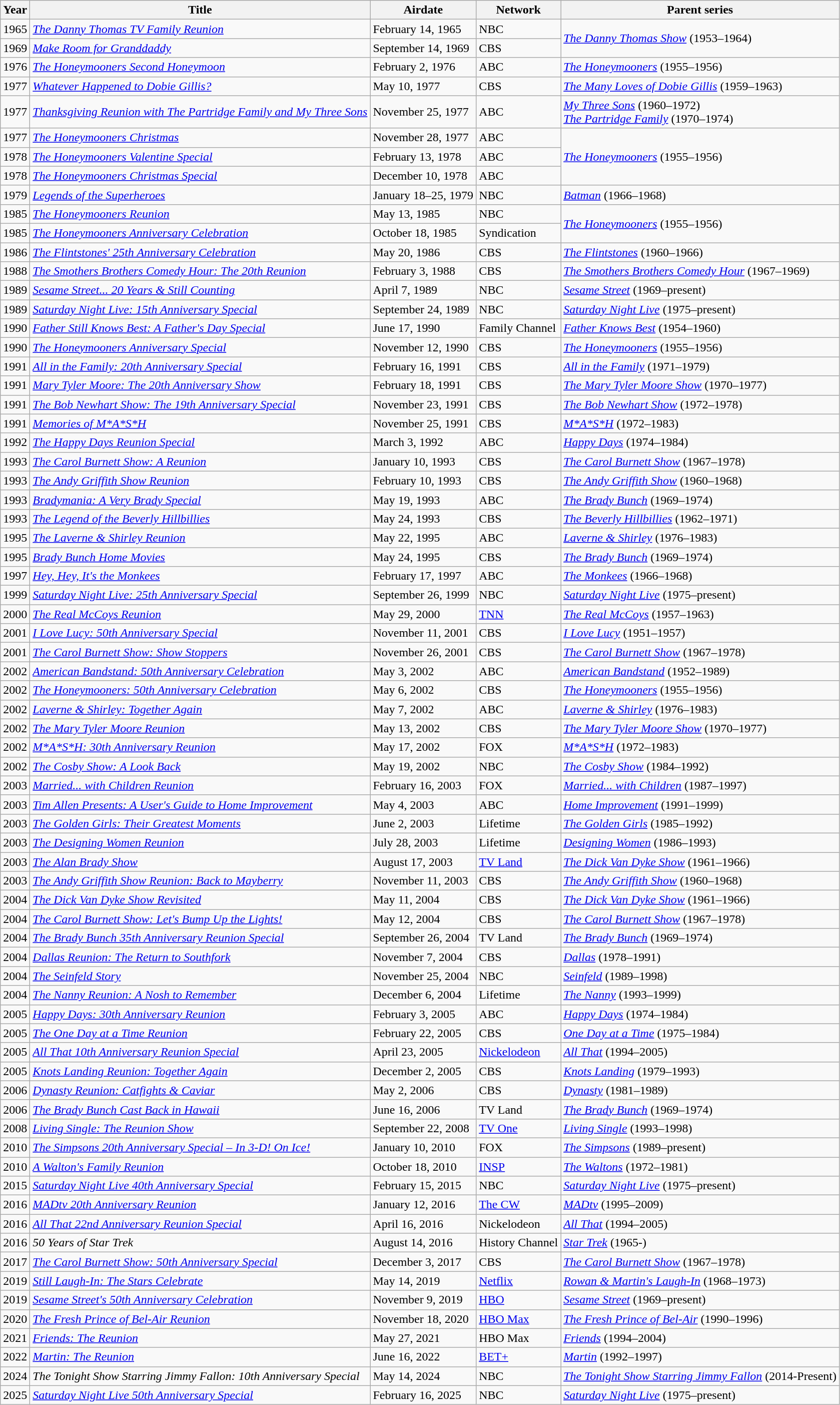<table class="wikitable sortable">
<tr>
<th>Year</th>
<th>Title</th>
<th>Airdate</th>
<th>Network</th>
<th>Parent series</th>
</tr>
<tr>
<td>1965</td>
<td><em><a href='#'>The Danny Thomas TV Family Reunion</a></em></td>
<td>February 14, 1965</td>
<td>NBC</td>
<td rowspan=2><em><a href='#'>The Danny Thomas Show</a></em> (1953–1964)</td>
</tr>
<tr>
<td>1969</td>
<td><em><a href='#'>Make Room for Granddaddy</a></em></td>
<td>September 14, 1969</td>
<td>CBS</td>
</tr>
<tr>
<td>1976</td>
<td><em><a href='#'>The Honeymooners Second Honeymoon</a></em></td>
<td>February 2, 1976</td>
<td>ABC</td>
<td><em><a href='#'>The Honeymooners</a></em> (1955–1956)</td>
</tr>
<tr>
<td>1977</td>
<td><em><a href='#'>Whatever Happened to Dobie Gillis?</a></em></td>
<td>May 10, 1977</td>
<td>CBS</td>
<td><em><a href='#'>The Many Loves of Dobie Gillis</a></em> (1959–1963)</td>
</tr>
<tr>
<td>1977</td>
<td><em><a href='#'>Thanksgiving Reunion with The Partridge Family and My Three Sons</a></em></td>
<td>November 25, 1977</td>
<td>ABC</td>
<td><em><a href='#'>My Three Sons</a></em> (1960–1972)<br><em><a href='#'>The Partridge Family</a></em> (1970–1974)</td>
</tr>
<tr>
<td>1977</td>
<td><em><a href='#'>The Honeymooners Christmas</a></em></td>
<td>November 28, 1977</td>
<td>ABC</td>
<td rowspan=3><em><a href='#'>The Honeymooners</a></em> (1955–1956)</td>
</tr>
<tr>
<td>1978</td>
<td><em><a href='#'>The Honeymooners Valentine Special</a></em></td>
<td>February 13, 1978</td>
<td>ABC</td>
</tr>
<tr>
<td>1978</td>
<td><em><a href='#'>The Honeymooners Christmas Special</a></em></td>
<td>December 10, 1978</td>
<td>ABC</td>
</tr>
<tr>
<td>1979</td>
<td><em><a href='#'>Legends of the Superheroes</a></em></td>
<td>January 18–25, 1979</td>
<td>NBC</td>
<td><em><a href='#'>Batman</a></em> (1966–1968)</td>
</tr>
<tr>
<td>1985</td>
<td><em><a href='#'>The Honeymooners Reunion</a></em></td>
<td>May 13, 1985</td>
<td>NBC</td>
<td rowspan=2><em><a href='#'>The Honeymooners</a></em> (1955–1956)</td>
</tr>
<tr>
<td>1985</td>
<td><em><a href='#'>The Honeymooners Anniversary Celebration</a></em></td>
<td>October 18, 1985</td>
<td>Syndication</td>
</tr>
<tr>
<td>1986</td>
<td><em><a href='#'>The Flintstones' 25th Anniversary Celebration</a></em></td>
<td>May 20, 1986</td>
<td>CBS</td>
<td><em><a href='#'>The Flintstones</a></em> (1960–1966)</td>
</tr>
<tr>
<td>1988</td>
<td><em><a href='#'>The Smothers Brothers Comedy Hour: The 20th Reunion</a></em></td>
<td>February 3, 1988</td>
<td>CBS</td>
<td><em><a href='#'>The Smothers Brothers Comedy Hour</a></em> (1967–1969)</td>
</tr>
<tr>
<td>1989</td>
<td><em><a href='#'>Sesame Street... 20 Years & Still Counting</a></em></td>
<td>April 7, 1989</td>
<td>NBC</td>
<td><em><a href='#'>Sesame Street</a></em> (1969–present)</td>
</tr>
<tr>
<td>1989</td>
<td><em><a href='#'>Saturday Night Live: 15th Anniversary Special</a></em></td>
<td>September 24, 1989</td>
<td>NBC</td>
<td><em><a href='#'>Saturday Night Live</a></em> (1975–present)</td>
</tr>
<tr>
<td>1990</td>
<td><em><a href='#'>Father Still Knows Best: A Father's Day Special</a></em></td>
<td>June 17, 1990</td>
<td>Family Channel</td>
<td><em><a href='#'>Father Knows Best</a></em> (1954–1960)</td>
</tr>
<tr>
<td>1990</td>
<td><em><a href='#'>The Honeymooners Anniversary Special</a></em></td>
<td>November 12, 1990</td>
<td>CBS</td>
<td><em><a href='#'>The Honeymooners</a></em> (1955–1956)</td>
</tr>
<tr>
<td>1991</td>
<td><em><a href='#'>All in the Family: 20th Anniversary Special</a></em></td>
<td>February 16, 1991</td>
<td>CBS</td>
<td><em><a href='#'>All in the Family</a></em> (1971–1979)</td>
</tr>
<tr>
<td>1991</td>
<td><em><a href='#'>Mary Tyler Moore: The 20th Anniversary Show</a></em></td>
<td>February 18, 1991</td>
<td>CBS</td>
<td><em><a href='#'>The Mary Tyler Moore Show</a></em> (1970–1977)</td>
</tr>
<tr>
<td>1991</td>
<td><em><a href='#'>The Bob Newhart Show: The 19th Anniversary Special</a></em></td>
<td>November 23, 1991</td>
<td>CBS</td>
<td><em><a href='#'>The Bob Newhart Show</a></em> (1972–1978)</td>
</tr>
<tr>
<td>1991</td>
<td><em><a href='#'>Memories of M*A*S*H</a></em></td>
<td>November 25, 1991</td>
<td>CBS</td>
<td><em><a href='#'>M*A*S*H</a></em> (1972–1983)</td>
</tr>
<tr>
<td>1992</td>
<td><em><a href='#'>The Happy Days Reunion Special</a></em></td>
<td>March 3, 1992</td>
<td>ABC</td>
<td><em><a href='#'>Happy Days</a></em> (1974–1984)</td>
</tr>
<tr>
<td>1993</td>
<td><em><a href='#'>The Carol Burnett Show: A Reunion</a></em></td>
<td>January 10, 1993</td>
<td>CBS</td>
<td><em><a href='#'>The Carol Burnett Show</a></em> (1967–1978)</td>
</tr>
<tr>
<td>1993</td>
<td><em><a href='#'>The Andy Griffith Show Reunion</a></em></td>
<td>February 10, 1993</td>
<td>CBS</td>
<td><em><a href='#'>The Andy Griffith Show</a></em> (1960–1968)</td>
</tr>
<tr>
<td>1993</td>
<td><em><a href='#'>Bradymania: A Very Brady Special</a></em></td>
<td>May 19, 1993</td>
<td>ABC</td>
<td><em><a href='#'>The Brady Bunch</a></em> (1969–1974)</td>
</tr>
<tr>
<td>1993</td>
<td><em><a href='#'>The Legend of the Beverly Hillbillies</a></em></td>
<td>May 24, 1993</td>
<td>CBS</td>
<td><em><a href='#'>The Beverly Hillbillies</a></em> (1962–1971)</td>
</tr>
<tr>
<td>1995</td>
<td><em><a href='#'>The Laverne & Shirley Reunion</a></em></td>
<td>May 22, 1995</td>
<td>ABC</td>
<td><em><a href='#'>Laverne & Shirley</a></em> (1976–1983)</td>
</tr>
<tr>
<td>1995</td>
<td><em><a href='#'>Brady Bunch Home Movies</a></em></td>
<td>May 24, 1995</td>
<td>CBS</td>
<td><em><a href='#'>The Brady Bunch</a></em> (1969–1974)</td>
</tr>
<tr>
<td>1997</td>
<td><em><a href='#'>Hey, Hey, It's the Monkees</a></em></td>
<td>February 17, 1997</td>
<td>ABC</td>
<td><em><a href='#'>The Monkees</a></em> (1966–1968)</td>
</tr>
<tr>
<td>1999</td>
<td><em><a href='#'>Saturday Night Live: 25th Anniversary Special</a></em></td>
<td>September 26, 1999</td>
<td>NBC</td>
<td><em><a href='#'>Saturday Night Live</a></em> (1975–present)</td>
</tr>
<tr>
<td>2000</td>
<td><em><a href='#'>The Real McCoys Reunion</a></em></td>
<td>May 29, 2000</td>
<td><a href='#'>TNN</a></td>
<td><em><a href='#'>The Real McCoys</a></em> (1957–1963)</td>
</tr>
<tr>
<td>2001</td>
<td><em><a href='#'>I Love Lucy: 50th Anniversary Special</a></em></td>
<td>November 11, 2001</td>
<td>CBS</td>
<td><em><a href='#'>I Love Lucy</a></em> (1951–1957)</td>
</tr>
<tr>
<td>2001</td>
<td><em><a href='#'>The Carol Burnett Show: Show Stoppers</a></em></td>
<td>November 26, 2001</td>
<td>CBS</td>
<td><em><a href='#'>The Carol Burnett Show</a></em> (1967–1978)</td>
</tr>
<tr>
<td>2002</td>
<td><em><a href='#'>American Bandstand: 50th Anniversary Celebration</a></em></td>
<td>May 3, 2002</td>
<td>ABC</td>
<td><em><a href='#'>American Bandstand</a></em> (1952–1989)</td>
</tr>
<tr>
<td>2002</td>
<td><em><a href='#'>The Honeymooners: 50th Anniversary Celebration</a></em></td>
<td>May 6, 2002</td>
<td>CBS</td>
<td><em><a href='#'>The Honeymooners</a></em> (1955–1956)</td>
</tr>
<tr>
<td>2002</td>
<td><em><a href='#'>Laverne & Shirley: Together Again</a></em></td>
<td>May 7, 2002</td>
<td>ABC</td>
<td><em><a href='#'>Laverne & Shirley</a></em> (1976–1983)</td>
</tr>
<tr>
<td>2002</td>
<td><em><a href='#'>The Mary Tyler Moore Reunion</a></em></td>
<td>May 13, 2002</td>
<td>CBS</td>
<td><em><a href='#'>The Mary Tyler Moore Show</a></em> (1970–1977)</td>
</tr>
<tr>
<td>2002</td>
<td><em><a href='#'>M*A*S*H: 30th Anniversary Reunion</a></em></td>
<td>May 17, 2002</td>
<td>FOX</td>
<td><em><a href='#'>M*A*S*H</a></em> (1972–1983)</td>
</tr>
<tr>
<td>2002</td>
<td><em><a href='#'>The Cosby Show: A Look Back</a></em></td>
<td>May 19, 2002</td>
<td>NBC</td>
<td><em><a href='#'>The Cosby Show</a></em> (1984–1992)</td>
</tr>
<tr>
<td>2003</td>
<td><em><a href='#'>Married... with Children Reunion</a></em></td>
<td>February 16, 2003</td>
<td>FOX</td>
<td><em><a href='#'>Married... with Children</a></em> (1987–1997)</td>
</tr>
<tr>
<td>2003</td>
<td><em><a href='#'>Tim Allen Presents: A User's Guide to Home Improvement</a></em></td>
<td>May 4, 2003</td>
<td>ABC</td>
<td><em><a href='#'>Home Improvement</a></em> (1991–1999)</td>
</tr>
<tr>
<td>2003</td>
<td><em><a href='#'>The Golden Girls: Their Greatest Moments</a></em></td>
<td>June 2, 2003</td>
<td>Lifetime</td>
<td><em><a href='#'>The Golden Girls</a></em> (1985–1992)</td>
</tr>
<tr>
<td>2003</td>
<td><em><a href='#'>The Designing Women Reunion</a></em></td>
<td>July 28, 2003</td>
<td>Lifetime</td>
<td><em><a href='#'>Designing Women</a></em> (1986–1993)</td>
</tr>
<tr>
<td>2003</td>
<td><em><a href='#'>The Alan Brady Show</a></em></td>
<td>August 17, 2003</td>
<td><a href='#'>TV Land</a></td>
<td><em><a href='#'>The Dick Van Dyke Show</a></em> (1961–1966)</td>
</tr>
<tr>
<td>2003</td>
<td><em><a href='#'>The Andy Griffith Show Reunion: Back to Mayberry</a></em></td>
<td>November 11, 2003</td>
<td>CBS</td>
<td><em><a href='#'>The Andy Griffith Show</a></em> (1960–1968)</td>
</tr>
<tr>
<td>2004</td>
<td><em><a href='#'>The Dick Van Dyke Show Revisited</a></em></td>
<td>May 11, 2004</td>
<td>CBS</td>
<td><em><a href='#'>The Dick Van Dyke Show</a></em> (1961–1966)</td>
</tr>
<tr>
<td>2004</td>
<td><em><a href='#'>The Carol Burnett Show: Let's Bump Up the Lights!</a></em></td>
<td>May 12, 2004</td>
<td>CBS</td>
<td><em><a href='#'>The Carol Burnett Show</a></em> (1967–1978)</td>
</tr>
<tr>
<td>2004</td>
<td><em><a href='#'>The Brady Bunch 35th Anniversary Reunion Special</a></em></td>
<td>September 26, 2004</td>
<td>TV Land</td>
<td><em><a href='#'>The Brady Bunch</a></em> (1969–1974)</td>
</tr>
<tr>
<td>2004</td>
<td><em><a href='#'>Dallas Reunion: The Return to Southfork</a></em></td>
<td>November 7, 2004</td>
<td>CBS</td>
<td><em><a href='#'>Dallas</a></em> (1978–1991)</td>
</tr>
<tr>
<td>2004</td>
<td><em><a href='#'>The Seinfeld Story</a></em></td>
<td>November 25, 2004</td>
<td>NBC</td>
<td><em><a href='#'>Seinfeld</a></em> (1989–1998)</td>
</tr>
<tr>
<td>2004</td>
<td><em><a href='#'>The Nanny Reunion: A Nosh to Remember</a></em></td>
<td>December 6, 2004</td>
<td>Lifetime</td>
<td><em><a href='#'>The Nanny</a></em> (1993–1999)</td>
</tr>
<tr>
<td>2005</td>
<td><em><a href='#'>Happy Days: 30th Anniversary Reunion</a></em></td>
<td>February 3, 2005</td>
<td>ABC</td>
<td><em><a href='#'>Happy Days</a></em> (1974–1984)</td>
</tr>
<tr>
<td>2005</td>
<td><em><a href='#'>The One Day at a Time Reunion</a></em></td>
<td>February 22, 2005</td>
<td>CBS</td>
<td><em><a href='#'>One Day at a Time</a></em> (1975–1984)</td>
</tr>
<tr>
<td>2005</td>
<td><em><a href='#'>All That 10th Anniversary Reunion Special</a></em></td>
<td>April 23, 2005</td>
<td><a href='#'>Nickelodeon</a></td>
<td><em><a href='#'>All That</a></em> (1994–2005)</td>
</tr>
<tr>
<td>2005</td>
<td><em><a href='#'>Knots Landing Reunion: Together Again</a></em></td>
<td>December 2, 2005</td>
<td>CBS</td>
<td><em><a href='#'>Knots Landing</a></em> (1979–1993)</td>
</tr>
<tr>
<td>2006</td>
<td><em><a href='#'>Dynasty Reunion: Catfights & Caviar</a></em></td>
<td>May 2, 2006</td>
<td>CBS</td>
<td><em><a href='#'>Dynasty</a></em> (1981–1989)</td>
</tr>
<tr>
<td>2006</td>
<td><em><a href='#'>The Brady Bunch Cast Back in Hawaii</a></em></td>
<td>June 16, 2006</td>
<td>TV Land</td>
<td><em><a href='#'>The Brady Bunch</a></em> (1969–1974)</td>
</tr>
<tr>
<td>2008</td>
<td><em><a href='#'>Living Single: The Reunion Show</a></em></td>
<td>September 22, 2008</td>
<td><a href='#'>TV One</a></td>
<td><em><a href='#'>Living Single</a></em> (1993–1998)</td>
</tr>
<tr>
<td>2010</td>
<td><em><a href='#'>The Simpsons 20th Anniversary Special – In 3-D! On Ice!</a></em></td>
<td>January 10, 2010</td>
<td>FOX</td>
<td><em><a href='#'>The Simpsons</a></em> (1989–present)</td>
</tr>
<tr>
<td>2010</td>
<td><em><a href='#'>A Walton's Family Reunion</a></em></td>
<td>October 18, 2010</td>
<td><a href='#'>INSP</a></td>
<td><em><a href='#'>The Waltons</a></em> (1972–1981)</td>
</tr>
<tr>
<td>2015</td>
<td><em><a href='#'>Saturday Night Live 40th Anniversary Special</a></em></td>
<td>February 15, 2015</td>
<td>NBC</td>
<td><em><a href='#'>Saturday Night Live</a></em> (1975–present)</td>
</tr>
<tr>
<td>2016</td>
<td><em><a href='#'>MADtv 20th Anniversary Reunion</a></em></td>
<td>January 12, 2016</td>
<td><a href='#'>The CW</a></td>
<td><em><a href='#'>MADtv</a></em> (1995–2009)</td>
</tr>
<tr>
<td>2016</td>
<td><em><a href='#'>All That 22nd Anniversary Reunion Special</a></em></td>
<td>April 16, 2016</td>
<td>Nickelodeon</td>
<td><em><a href='#'>All That</a></em> (1994–2005)</td>
</tr>
<tr>
<td>2016</td>
<td><em>50 Years of Star Trek</em></td>
<td>August 14, 2016</td>
<td>History Channel</td>
<td><em><a href='#'>Star Trek</a></em> (1965-)</td>
</tr>
<tr>
<td>2017</td>
<td><em><a href='#'>The Carol Burnett Show: 50th Anniversary Special</a></em></td>
<td>December 3, 2017</td>
<td>CBS</td>
<td><em><a href='#'>The Carol Burnett Show</a></em> (1967–1978)</td>
</tr>
<tr>
<td>2019</td>
<td><em><a href='#'>Still Laugh-In: The Stars Celebrate</a></em></td>
<td>May 14, 2019</td>
<td><a href='#'>Netflix</a></td>
<td><em><a href='#'>Rowan & Martin's Laugh-In</a></em> (1968–1973)</td>
</tr>
<tr>
<td>2019</td>
<td><em><a href='#'>Sesame Street's 50th Anniversary Celebration</a></em></td>
<td>November 9, 2019</td>
<td><a href='#'>HBO</a></td>
<td><em><a href='#'>Sesame Street</a></em> (1969–present)</td>
</tr>
<tr>
<td>2020</td>
<td><em><a href='#'>The Fresh Prince of Bel-Air Reunion</a></em></td>
<td>November 18, 2020</td>
<td><a href='#'>HBO Max</a></td>
<td><em><a href='#'>The Fresh Prince of Bel-Air</a></em> (1990–1996)</td>
</tr>
<tr>
<td>2021</td>
<td><em><a href='#'>Friends: The Reunion</a></em></td>
<td>May 27, 2021</td>
<td>HBO Max</td>
<td><em><a href='#'>Friends</a></em> (1994–2004)</td>
</tr>
<tr>
<td>2022</td>
<td><em><a href='#'>Martin: The Reunion</a></em></td>
<td>June 16, 2022</td>
<td><a href='#'>BET+</a></td>
<td><em><a href='#'>Martin</a></em> (1992–1997)</td>
</tr>
<tr>
<td>2024</td>
<td><em>The Tonight Show Starring Jimmy Fallon: 10th Anniversary Special</em></td>
<td>May 14, 2024</td>
<td>NBC</td>
<td><em><a href='#'>The Tonight Show Starring Jimmy Fallon</a></em> (2014-Present)</td>
</tr>
<tr>
<td>2025</td>
<td><em><a href='#'>Saturday Night Live 50th Anniversary Special</a></em></td>
<td>February 16, 2025</td>
<td>NBC</td>
<td><em><a href='#'>Saturday Night Live</a></em> (1975–present)</td>
</tr>
</table>
